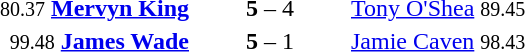<table style="text-align:center">
<tr>
<th width=223></th>
<th width=100></th>
<th width=223></th>
</tr>
<tr>
<td align=right><small><span>80.37</span></small> <strong><a href='#'>Mervyn King</a></strong> </td>
<td><strong>5</strong> – 4</td>
<td align=left> <a href='#'>Tony O'Shea</a> <small><span>89.45</span></small></td>
</tr>
<tr>
<td align=right><small><span>99.48</span></small> <strong><a href='#'>James Wade</a></strong> </td>
<td><strong>5</strong> – 1</td>
<td align=left> <a href='#'>Jamie Caven</a> <small><span>98.43</span></small></td>
</tr>
</table>
